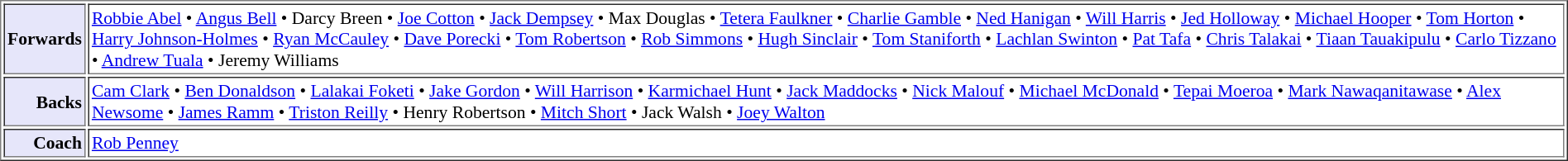<table cellpadding="2" border=" 1px solid white" style="font-size:90%">
<tr>
<td style="text-align:right" bgcolor="lavender"><strong>Forwards</strong></td>
<td style="text-align:left"><a href='#'>Robbie Abel</a> • <a href='#'>Angus Bell</a> • Darcy Breen • <a href='#'>Joe Cotton</a> • <a href='#'>Jack Dempsey</a> • Max Douglas • <a href='#'>Tetera Faulkner</a> • <a href='#'>Charlie Gamble</a> • <a href='#'>Ned Hanigan</a> • <a href='#'>Will Harris</a> • <a href='#'>Jed Holloway</a> • <a href='#'>Michael Hooper</a> • <a href='#'>Tom Horton</a> • <a href='#'>Harry Johnson-Holmes</a> • <a href='#'>Ryan McCauley</a> • <a href='#'>Dave Porecki</a> • <a href='#'>Tom Robertson</a> • <a href='#'>Rob Simmons</a> • <a href='#'>Hugh Sinclair</a> • <a href='#'>Tom Staniforth</a> • <a href='#'>Lachlan Swinton</a> • <a href='#'>Pat Tafa</a> • <a href='#'>Chris Talakai</a> • <a href='#'>Tiaan Tauakipulu</a> • <a href='#'>Carlo Tizzano</a> • <a href='#'>Andrew Tuala</a> • Jeremy Williams</td>
</tr>
<tr>
<td style="text-align:right" bgcolor="lavender"><strong>Backs</strong></td>
<td style="text-align:left"><a href='#'>Cam Clark</a> • <a href='#'>Ben Donaldson</a> • <a href='#'>Lalakai Foketi</a> • <a href='#'>Jake Gordon</a> • <a href='#'>Will Harrison</a> • <a href='#'>Karmichael Hunt</a> • <a href='#'>Jack Maddocks</a> • <a href='#'>Nick Malouf</a> • <a href='#'>Michael McDonald</a> • <a href='#'>Tepai Moeroa</a> • <a href='#'>Mark Nawaqanitawase</a> • <a href='#'>Alex Newsome</a> • <a href='#'>James Ramm</a> • <a href='#'>Triston Reilly</a> • Henry Robertson • <a href='#'>Mitch Short</a> • Jack Walsh • <a href='#'>Joey Walton</a></td>
</tr>
<tr>
<td style="text-align:right" bgcolor="lavender"><strong>Coach</strong></td>
<td style="text-align:left"><a href='#'>Rob Penney</a></td>
</tr>
</table>
